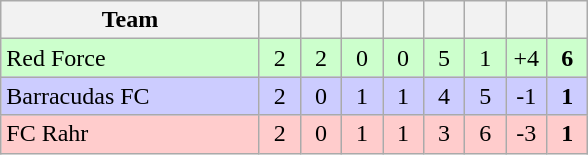<table class=wikitable style="text-align:center">
<tr>
<th style="width:165px;">Team</th>
<th width="20"></th>
<th width="20"></th>
<th width="20"></th>
<th width="20"></th>
<th width="20"></th>
<th width="20"></th>
<th width="20"></th>
<th width="20"></th>
</tr>
<tr style="background: #ccffcc;">
<td align=left> Red Force</td>
<td>2</td>
<td>2</td>
<td>0</td>
<td>0</td>
<td>5</td>
<td>1</td>
<td>+4</td>
<td><strong>6 </strong></td>
</tr>
<tr style="background: #ccccff;">
<td align=left> Barracudas FC</td>
<td>2</td>
<td>0</td>
<td>1</td>
<td>1</td>
<td>4</td>
<td>5</td>
<td>-1</td>
<td><strong>1 </strong></td>
</tr>
<tr style="background: #ffcccc;">
<td align=left> FC Rahr</td>
<td>2</td>
<td>0</td>
<td>1</td>
<td>1</td>
<td>3</td>
<td>6</td>
<td>-3</td>
<td><strong>1 </strong></td>
</tr>
</table>
